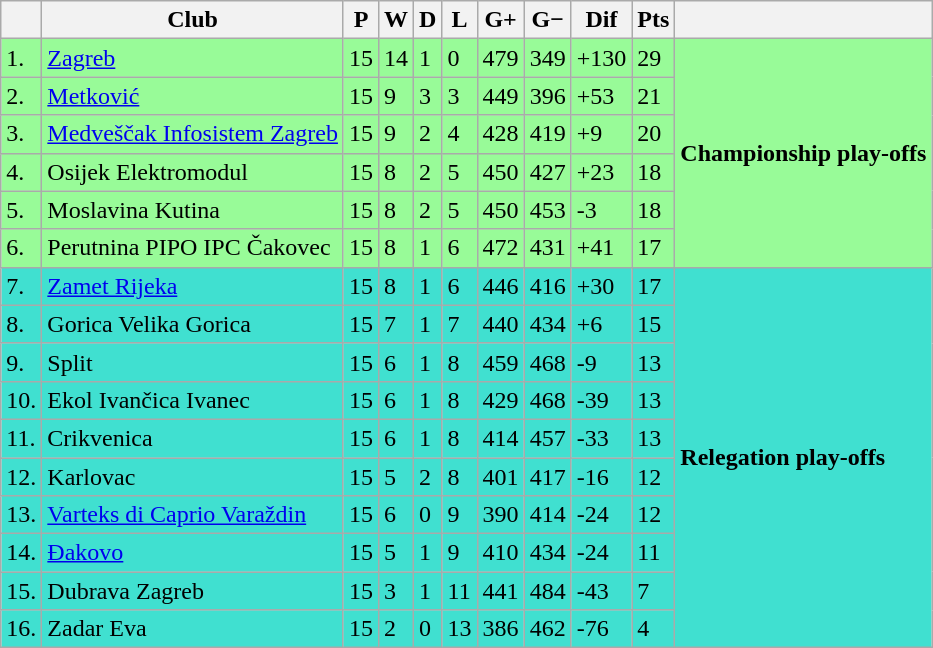<table class="wikitable sortable">
<tr>
<th></th>
<th>Club</th>
<th>P</th>
<th>W</th>
<th>D</th>
<th>L</th>
<th>G+</th>
<th>G−</th>
<th>Dif</th>
<th>Pts</th>
<th></th>
</tr>
<tr style="background:palegreen;">
<td>1.</td>
<td><a href='#'>Zagreb</a></td>
<td>15</td>
<td>14</td>
<td>1</td>
<td>0</td>
<td>479</td>
<td>349</td>
<td>+130</td>
<td>29</td>
<td rowspan="6"><strong>Championship play-offs</strong></td>
</tr>
<tr style="background:palegreen;">
<td>2.</td>
<td><a href='#'>Metković</a></td>
<td>15</td>
<td>9</td>
<td>3</td>
<td>3</td>
<td>449</td>
<td>396</td>
<td>+53</td>
<td>21</td>
</tr>
<tr style="background:palegreen;">
<td>3.</td>
<td><a href='#'>Medveščak Infosistem Zagreb</a></td>
<td>15</td>
<td>9</td>
<td>2</td>
<td>4</td>
<td>428</td>
<td>419</td>
<td>+9</td>
<td>20</td>
</tr>
<tr style="background:palegreen;">
<td>4.</td>
<td>Osijek Elektromodul</td>
<td>15</td>
<td>8</td>
<td>2</td>
<td>5</td>
<td>450</td>
<td>427</td>
<td>+23</td>
<td>18</td>
</tr>
<tr style="background:palegreen;">
<td>5.</td>
<td>Moslavina Kutina</td>
<td>15</td>
<td>8</td>
<td>2</td>
<td>5</td>
<td>450</td>
<td>453</td>
<td>-3</td>
<td>18</td>
</tr>
<tr style="background:palegreen;">
<td>6.</td>
<td>Perutnina PIPO IPC Čakovec</td>
<td>15</td>
<td>8</td>
<td>1</td>
<td>6</td>
<td>472</td>
<td>431</td>
<td>+41</td>
<td>17</td>
</tr>
<tr Style="background:turquoise;">
<td>7.</td>
<td><a href='#'>Zamet Rijeka</a></td>
<td>15</td>
<td>8</td>
<td>1</td>
<td>6</td>
<td>446</td>
<td>416</td>
<td>+30</td>
<td>17</td>
<td rowspan="10"><strong>Relegation play-offs</strong></td>
</tr>
<tr Style="background:turquoise;">
<td>8.</td>
<td>Gorica Velika Gorica</td>
<td>15</td>
<td>7</td>
<td>1</td>
<td>7</td>
<td>440</td>
<td>434</td>
<td>+6</td>
<td>15</td>
</tr>
<tr Style="background:turquoise;">
<td>9.</td>
<td>Split</td>
<td>15</td>
<td>6</td>
<td>1</td>
<td>8</td>
<td>459</td>
<td>468</td>
<td>-9</td>
<td>13</td>
</tr>
<tr Style="background:turquoise;">
<td>10.</td>
<td>Ekol Ivančica Ivanec</td>
<td>15</td>
<td>6</td>
<td>1</td>
<td>8</td>
<td>429</td>
<td>468</td>
<td>-39</td>
<td>13</td>
</tr>
<tr Style="background:turquoise;">
<td>11.</td>
<td>Crikvenica</td>
<td>15</td>
<td>6</td>
<td>1</td>
<td>8</td>
<td>414</td>
<td>457</td>
<td>-33</td>
<td>13</td>
</tr>
<tr Style="background:turquoise;">
<td>12.</td>
<td>Karlovac</td>
<td>15</td>
<td>5</td>
<td>2</td>
<td>8</td>
<td>401</td>
<td>417</td>
<td>-16</td>
<td>12</td>
</tr>
<tr Style="background:turquoise;">
<td>13.</td>
<td><a href='#'>Varteks di Caprio Varaždin</a></td>
<td>15</td>
<td>6</td>
<td>0</td>
<td>9</td>
<td>390</td>
<td>414</td>
<td>-24</td>
<td>12</td>
</tr>
<tr Style="background:turquoise;">
<td>14.</td>
<td><a href='#'>Đakovo</a></td>
<td>15</td>
<td>5</td>
<td>1</td>
<td>9</td>
<td>410</td>
<td>434</td>
<td>-24</td>
<td>11</td>
</tr>
<tr Style="background:turquoise;">
<td>15.</td>
<td>Dubrava Zagreb</td>
<td>15</td>
<td>3</td>
<td>1</td>
<td>11</td>
<td>441</td>
<td>484</td>
<td>-43</td>
<td>7</td>
</tr>
<tr Style="background:turquoise;">
<td>16.</td>
<td>Zadar Eva</td>
<td>15</td>
<td>2</td>
<td>0</td>
<td>13</td>
<td>386</td>
<td>462</td>
<td>-76</td>
<td>4</td>
</tr>
</table>
